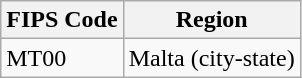<table class="wikitable">
<tr>
<th>FIPS Code</th>
<th>Region</th>
</tr>
<tr>
<td>MT00</td>
<td>Malta (city-state)</td>
</tr>
</table>
